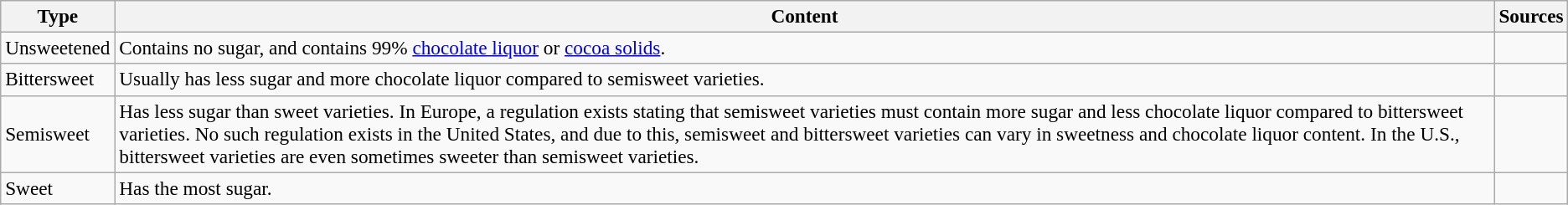<table class="wikitable sortable" style="width:auto; font-size:97%">
<tr>
<th>Type</th>
<th>Content</th>
<th>Sources</th>
</tr>
<tr>
<td>Unsweetened</td>
<td>Contains no sugar, and contains 99% <a href='#'>chocolate liquor</a> or <a href='#'>cocoa solids</a>.</td>
<td></td>
</tr>
<tr>
<td>Bittersweet</td>
<td>Usually has less sugar and more chocolate liquor compared to semisweet varieties.</td>
<td></td>
</tr>
<tr>
<td>Semisweet</td>
<td>Has less sugar than sweet varieties. In Europe, a regulation exists stating that semisweet varieties must contain more sugar and less chocolate liquor compared to bittersweet varieties. No such regulation exists in the United States, and due to this, semisweet and bittersweet varieties can vary in sweetness and chocolate liquor content. In the U.S., bittersweet varieties are even sometimes sweeter than semisweet varieties.</td>
<td></td>
</tr>
<tr>
<td>Sweet</td>
<td>Has the most sugar.</td>
<td></td>
</tr>
</table>
